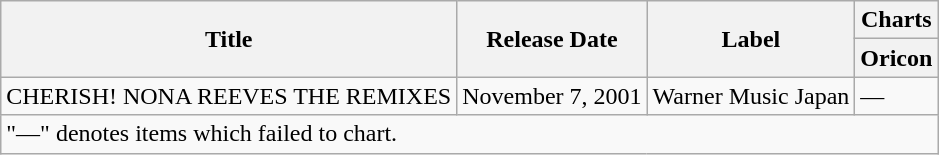<table class="wikitable">
<tr>
<th rowspan="2">Title</th>
<th rowspan="2">Release Date</th>
<th rowspan="2">Label</th>
<th>Charts</th>
</tr>
<tr>
<th>Oricon</th>
</tr>
<tr>
<td>CHERISH! NONA REEVES THE REMIXES</td>
<td>November 7, 2001</td>
<td>Warner Music Japan</td>
<td>—</td>
</tr>
<tr>
<td colspan="4">"—" denotes items which failed to chart.</td>
</tr>
</table>
